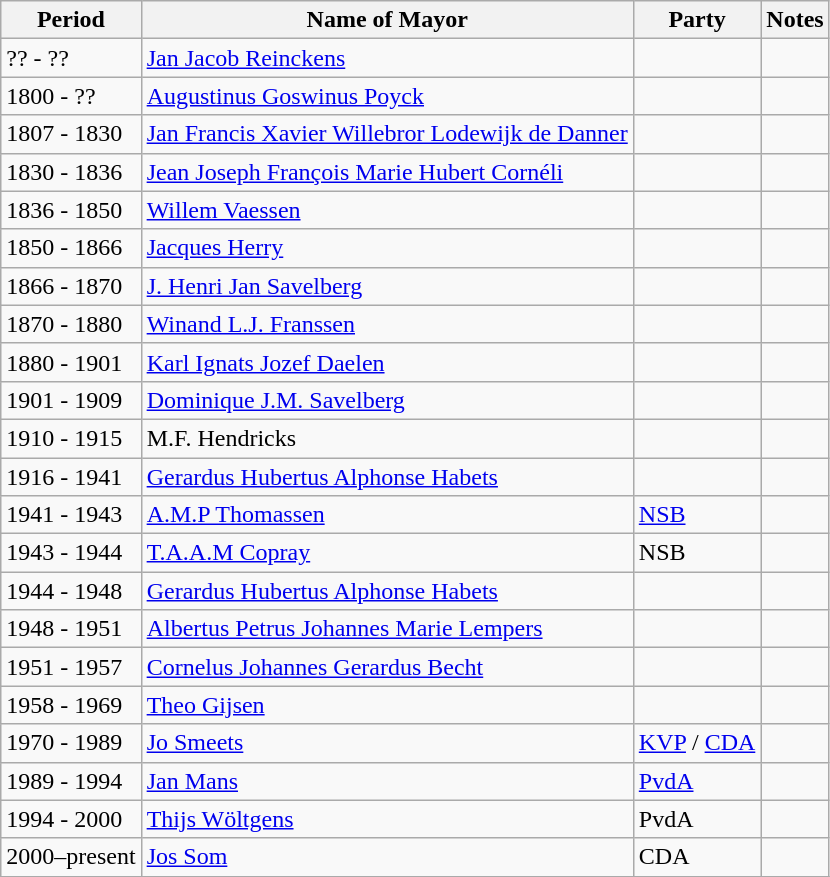<table class="wikitable vatop">
<tr>
<th>Period</th>
<th>Name of Mayor</th>
<th>Party</th>
<th>Notes</th>
</tr>
<tr>
<td>?? - ??</td>
<td><a href='#'>Jan Jacob Reinckens</a></td>
<td></td>
<td></td>
</tr>
<tr>
<td>1800 - ??</td>
<td><a href='#'>Augustinus Goswinus Poyck</a></td>
<td></td>
<td></td>
</tr>
<tr>
<td>1807 - 1830</td>
<td><a href='#'>Jan Francis Xavier Willebror Lodewijk de Danner</a></td>
<td></td>
<td></td>
</tr>
<tr>
<td>1830 - 1836</td>
<td><a href='#'>Jean Joseph François Marie Hubert Cornéli</a></td>
<td></td>
<td></td>
</tr>
<tr>
<td>1836 - 1850</td>
<td><a href='#'>Willem Vaessen</a></td>
<td></td>
<td></td>
</tr>
<tr>
<td>1850 - 1866</td>
<td><a href='#'>Jacques Herry</a></td>
<td></td>
<td></td>
</tr>
<tr>
<td>1866 - 1870</td>
<td><a href='#'>J. Henri Jan Savelberg</a></td>
<td></td>
<td></td>
</tr>
<tr>
<td>1870 - 1880</td>
<td><a href='#'>Winand L.J. Franssen</a></td>
<td></td>
<td></td>
</tr>
<tr>
<td>1880 - 1901</td>
<td><a href='#'>Karl Ignats Jozef Daelen</a></td>
<td></td>
<td></td>
</tr>
<tr>
<td>1901 - 1909</td>
<td><a href='#'>Dominique J.M. Savelberg</a></td>
<td></td>
<td></td>
</tr>
<tr>
<td>1910 - 1915</td>
<td>M.F. Hendricks</td>
<td></td>
<td></td>
</tr>
<tr>
<td>1916 - 1941</td>
<td><a href='#'>Gerardus Hubertus Alphonse Habets</a></td>
<td></td>
<td></td>
</tr>
<tr>
<td>1941 - 1943</td>
<td><a href='#'>A.M.P Thomassen</a></td>
<td><a href='#'>NSB</a></td>
<td></td>
</tr>
<tr>
<td>1943 - 1944</td>
<td><a href='#'>T.A.A.M Copray</a></td>
<td>NSB</td>
<td></td>
</tr>
<tr>
<td>1944 - 1948</td>
<td><a href='#'>Gerardus Hubertus Alphonse Habets</a></td>
<td></td>
<td></td>
</tr>
<tr>
<td>1948 - 1951</td>
<td><a href='#'>Albertus Petrus Johannes Marie Lempers</a></td>
<td></td>
<td></td>
</tr>
<tr>
<td>1951 - 1957</td>
<td><a href='#'>Cornelus Johannes Gerardus Becht</a></td>
<td></td>
<td></td>
</tr>
<tr>
<td>1958 - 1969</td>
<td><a href='#'>Theo Gijsen</a></td>
<td></td>
<td></td>
</tr>
<tr>
<td>1970 - 1989</td>
<td><a href='#'>Jo Smeets</a></td>
<td><a href='#'>KVP</a> / <a href='#'>CDA</a></td>
<td></td>
</tr>
<tr>
<td>1989 - 1994</td>
<td><a href='#'>Jan Mans</a></td>
<td><a href='#'>PvdA</a></td>
<td></td>
</tr>
<tr>
<td>1994 - 2000</td>
<td><a href='#'>Thijs Wöltgens</a></td>
<td>PvdA</td>
<td></td>
</tr>
<tr>
<td>2000–present</td>
<td><a href='#'>Jos Som</a></td>
<td>CDA</td>
<td></td>
</tr>
<tr>
</tr>
</table>
